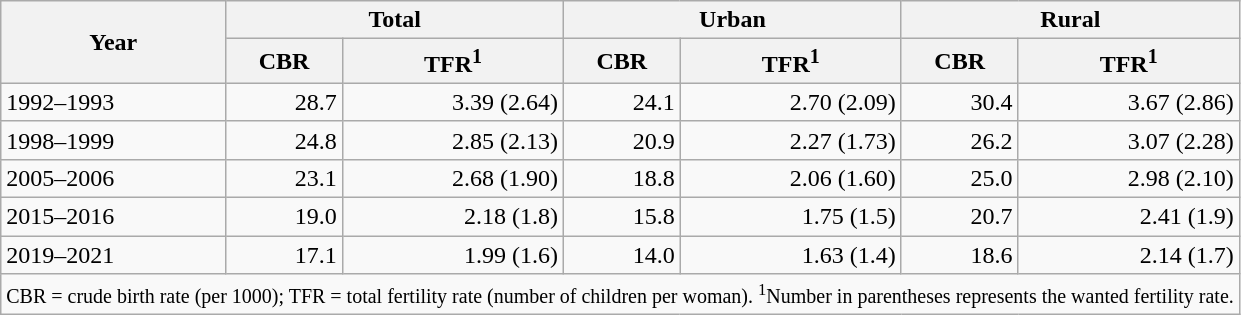<table class="wikitable sortable" style="text-align: right;">
<tr>
<th rowspan=2>Year</th>
<th colspan=2>Total</th>
<th colspan=2>Urban</th>
<th colspan=2>Rural</th>
</tr>
<tr>
<th>CBR</th>
<th>TFR<sup>1</sup></th>
<th>CBR</th>
<th>TFR<sup>1</sup></th>
<th>CBR</th>
<th>TFR<sup>1</sup></th>
</tr>
<tr>
<td style="text-align: left;">1992–1993</td>
<td>28.7</td>
<td>3.39 (2.64)</td>
<td>24.1</td>
<td>2.70 (2.09)</td>
<td>30.4</td>
<td>3.67 (2.86)</td>
</tr>
<tr>
<td style="text-align: left;">1998–1999</td>
<td>24.8</td>
<td>2.85 (2.13)</td>
<td>20.9</td>
<td>2.27 (1.73)</td>
<td>26.2</td>
<td>3.07 (2.28)</td>
</tr>
<tr>
<td style="text-align: left;">2005–2006</td>
<td>23.1</td>
<td>2.68 (1.90)</td>
<td>18.8</td>
<td>2.06 (1.60)</td>
<td>25.0</td>
<td>2.98 (2.10)</td>
</tr>
<tr>
<td style="text-align: left;">2015–2016</td>
<td>19.0</td>
<td>2.18 (1.8)</td>
<td>15.8</td>
<td>1.75 (1.5)</td>
<td>20.7</td>
<td>2.41 (1.9)</td>
</tr>
<tr>
<td style="text-align: left;">2019–2021</td>
<td>17.1</td>
<td>1.99 (1.6)</td>
<td>14.0</td>
<td>1.63 (1.4)</td>
<td>18.6</td>
<td>2.14 (1.7)</td>
</tr>
<tr>
<td colspan="7"><small>CBR = crude birth rate (per 1000); TFR = total fertility rate (number of children per woman). <sup>1</sup>Number in parentheses represents the wanted fertility rate.</small></td>
</tr>
</table>
